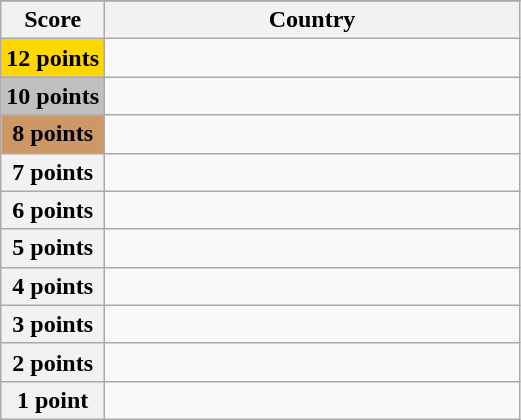<table class="wikitable">
<tr>
</tr>
<tr>
<th scope="col" width="20%">Score</th>
<th scope="col">Country</th>
</tr>
<tr>
<th scope="row" style="background:gold">12 points</th>
<td></td>
</tr>
<tr>
<th scope="row" style="background:silver">10 points</th>
<td></td>
</tr>
<tr>
<th scope="row" style="background:#CC9966">8 points</th>
<td></td>
</tr>
<tr>
<th scope="row">7 points</th>
<td></td>
</tr>
<tr>
<th scope="row">6 points</th>
<td></td>
</tr>
<tr>
<th scope="row">5 points</th>
<td></td>
</tr>
<tr>
<th scope="row">4 points</th>
<td></td>
</tr>
<tr>
<th scope="row">3 points</th>
<td></td>
</tr>
<tr>
<th scope="row">2 points</th>
<td></td>
</tr>
<tr>
<th scope="row">1 point</th>
<td></td>
</tr>
</table>
